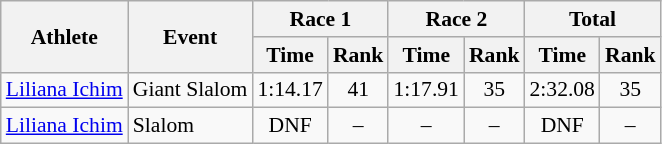<table class="wikitable" style="font-size:90%">
<tr>
<th rowspan="2">Athlete</th>
<th rowspan="2">Event</th>
<th colspan="2">Race 1</th>
<th colspan="2">Race 2</th>
<th colspan="2">Total</th>
</tr>
<tr>
<th>Time</th>
<th>Rank</th>
<th>Time</th>
<th>Rank</th>
<th>Time</th>
<th>Rank</th>
</tr>
<tr>
<td><a href='#'>Liliana Ichim</a></td>
<td>Giant Slalom</td>
<td align="center">1:14.17</td>
<td align="center">41</td>
<td align="center">1:17.91</td>
<td align="center">35</td>
<td align="center">2:32.08</td>
<td align="center">35</td>
</tr>
<tr>
<td><a href='#'>Liliana Ichim</a></td>
<td>Slalom</td>
<td align="center">DNF</td>
<td align="center">–</td>
<td align="center">–</td>
<td align="center">–</td>
<td align="center">DNF</td>
<td align="center">–</td>
</tr>
</table>
